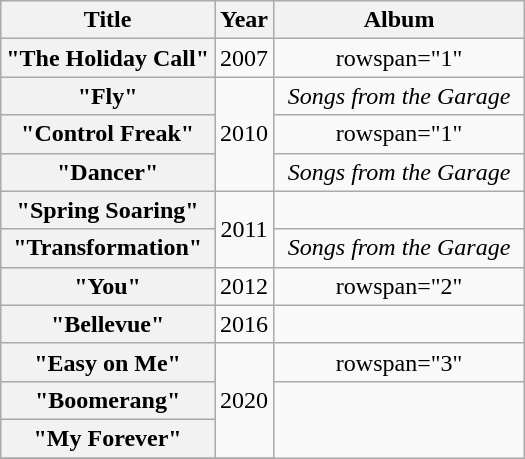<table class="wikitable plainrowheaders" style="text-align: center">
<tr>
<th scope="col">Title</th>
<th scope="col">Year</th>
<th scope="col" style="width:160px;">Album</th>
</tr>
<tr>
<th scope="row">"The Holiday Call"</th>
<td>2007</td>
<td>rowspan="1" </td>
</tr>
<tr>
<th scope="row">"Fly"</th>
<td rowspan="3">2010</td>
<td rowspan="1"><em>Songs from the Garage</em></td>
</tr>
<tr>
<th scope="row">"Control Freak"<br></th>
<td>rowspan="1" </td>
</tr>
<tr>
<th scope="row">"Dancer"</th>
<td rowspan="1"><em>Songs from the Garage</em></td>
</tr>
<tr>
<th scope="row">"Spring Soaring"</th>
<td rowspan="2">2011</td>
<td></td>
</tr>
<tr>
<th scope="row">"Transformation"</th>
<td><em>Songs from the Garage</em></td>
</tr>
<tr>
<th scope="row">"You"</th>
<td>2012</td>
<td>rowspan="2" </td>
</tr>
<tr>
<th scope="row">"Bellevue"</th>
<td>2016</td>
</tr>
<tr>
<th scope="row">"Easy on Me"</th>
<td rowspan="3">2020</td>
<td>rowspan="3" </td>
</tr>
<tr>
<th scope="row">"Boomerang"</th>
</tr>
<tr>
<th scope="row">"My Forever"<br></th>
</tr>
<tr>
</tr>
</table>
